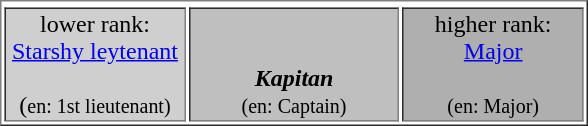<table class="wikipedia sortable" border="1">
<tr>
</tr>
<tr>
<td width="30%" align="center" style="background:#cfcfcf;">lower rank:<br><a href='#'>Starshy leytenant</a><br><br>(<small>en: 1st lieutenant)</small></td>
<td width="35%" align="center"  style="background:#bfbfbf;"><br><br><strong><em>Kapitan</em></strong><br><small>(en: Captain)</small></td>
<td width="30%" align="center" style="background:#afafaf;">higher rank:<br><a href='#'>Major</a><br><br><small>(en: Major)</small></td>
</tr>
</table>
